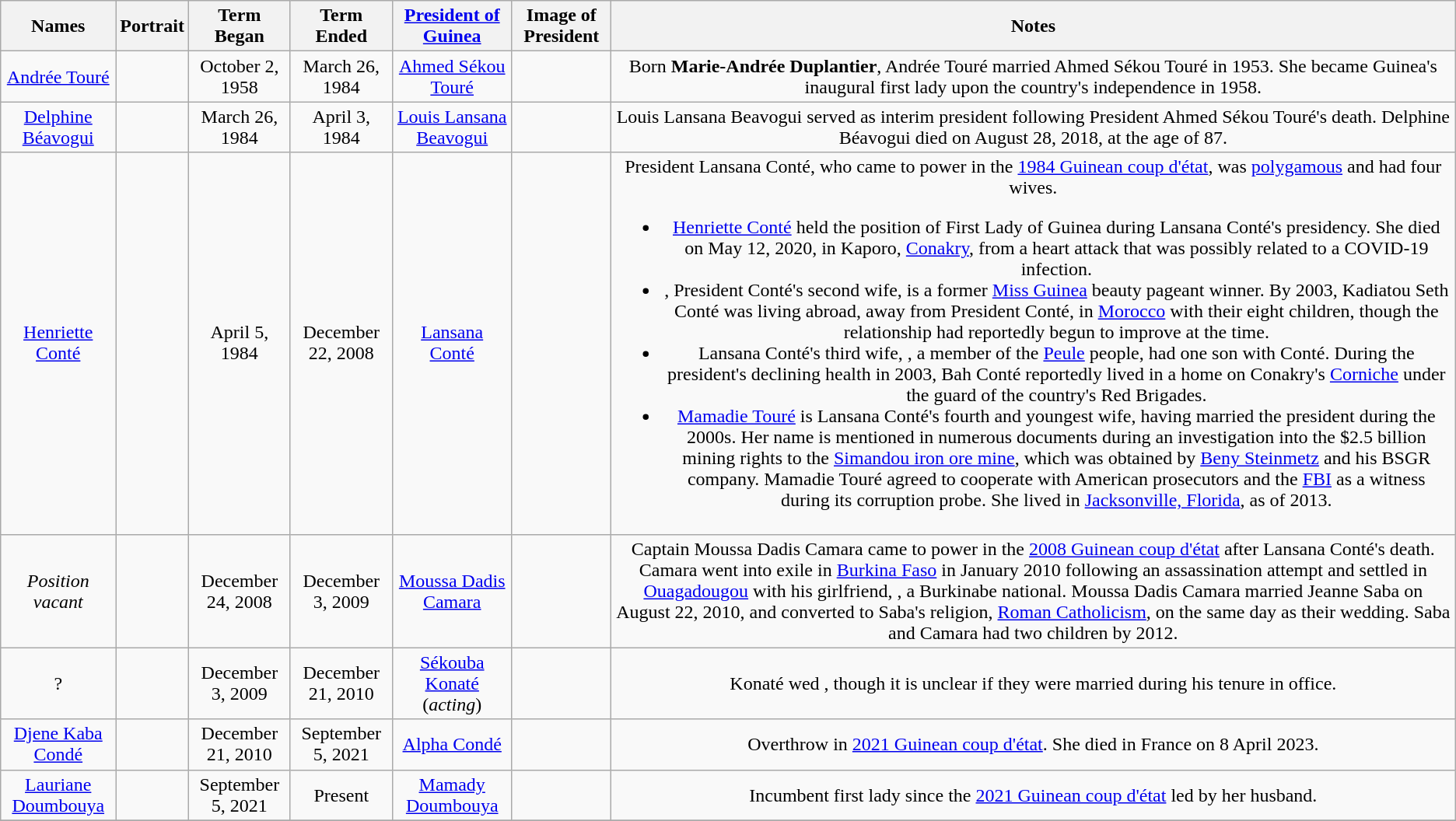<table class="wikitable" style="text-align:center">
<tr>
<th>Names</th>
<th>Portrait</th>
<th>Term Began</th>
<th>Term Ended</th>
<th><a href='#'>President of Guinea</a></th>
<th>Image of President</th>
<th>Notes</th>
</tr>
<tr>
<td><a href='#'>Andrée Touré</a></td>
<td></td>
<td>October 2, 1958</td>
<td>March 26, 1984</td>
<td><a href='#'>Ahmed Sékou Touré</a></td>
<td></td>
<td>Born <strong>Marie-Andrée Duplantier</strong>, Andrée Touré married Ahmed Sékou Touré in 1953. She became Guinea's inaugural first lady upon the country's independence in 1958.</td>
</tr>
<tr>
<td><a href='#'>Delphine Béavogui</a></td>
<td></td>
<td>March 26, 1984</td>
<td>April 3, 1984</td>
<td><a href='#'>Louis Lansana Beavogui</a></td>
<td></td>
<td>Louis Lansana Beavogui served as interim president following President Ahmed Sékou Touré's death. Delphine Béavogui died on August 28, 2018, at the age of 87.</td>
</tr>
<tr>
<td><a href='#'>Henriette Conté</a></td>
<td></td>
<td>April 5, 1984</td>
<td>December 22, 2008</td>
<td><a href='#'>Lansana Conté</a></td>
<td></td>
<td>President Lansana Conté, who came to power in the <a href='#'>1984 Guinean coup d'état</a>, was <a href='#'>polygamous</a> and had four wives.<br><ul><li><a href='#'>Henriette Conté</a> held the position of First Lady of Guinea during Lansana Conté's presidency. She died on May 12, 2020, in Kaporo, <a href='#'>Conakry</a>, from a heart attack that was possibly related to a COVID-19 infection.</li><li>, President Conté's second wife, is a former <a href='#'>Miss Guinea</a> beauty pageant winner. By 2003, Kadiatou Seth Conté was living abroad, away from President Conté, in <a href='#'>Morocco</a> with their eight children, though the relationship had reportedly begun to improve at the time.</li><li>Lansana Conté's third wife, , a member of the <a href='#'>Peule</a> people, had one son with Conté. During the president's declining health in 2003, Bah Conté reportedly lived in a home on Conakry's <a href='#'>Corniche</a> under the guard of the country's Red Brigades.</li><li><a href='#'>Mamadie Touré</a> is Lansana Conté's fourth and youngest wife, having married the president during the 2000s. Her name is mentioned in numerous documents during an investigation into the $2.5 billion mining rights to the <a href='#'>Simandou iron ore mine</a>, which was obtained by <a href='#'>Beny Steinmetz</a> and his BSGR company. Mamadie Touré agreed to cooperate with American prosecutors and the <a href='#'>FBI</a> as a witness during its corruption probe. She lived in <a href='#'>Jacksonville, Florida</a>, as of 2013.</li></ul></td>
</tr>
<tr>
<td><em>Position vacant</em></td>
<td></td>
<td>December 24, 2008</td>
<td>December 3, 2009</td>
<td><a href='#'>Moussa Dadis Camara</a></td>
<td></td>
<td>Captain Moussa Dadis Camara came to power in the <a href='#'>2008 Guinean coup d'état</a> after Lansana Conté's death. Camara went into exile in <a href='#'>Burkina Faso</a> in January 2010 following an assassination attempt and settled in <a href='#'>Ouagadougou</a> with his girlfriend, , a Burkinabe national. Moussa Dadis Camara married Jeanne Saba on August 22, 2010, and converted to Saba's religion, <a href='#'>Roman Catholicism</a>, on the same day as their wedding. Saba and Camara had two children by 2012.</td>
</tr>
<tr>
<td>?</td>
<td></td>
<td>December 3, 2009</td>
<td>December 21, 2010</td>
<td><a href='#'>Sékouba Konaté</a> (<em>acting</em>)</td>
<td></td>
<td>Konaté wed , though it is unclear if they were married during his tenure in office.</td>
</tr>
<tr>
<td><a href='#'>Djene Kaba Condé</a></td>
<td></td>
<td>December 21, 2010</td>
<td>September 5, 2021</td>
<td><a href='#'>Alpha Condé</a></td>
<td></td>
<td>Overthrow in <a href='#'>2021 Guinean coup d'état</a>. She died in France on 8 April 2023.</td>
</tr>
<tr>
<td><a href='#'>Lauriane Doumbouya</a></td>
<td></td>
<td>September 5, 2021</td>
<td>Present</td>
<td><a href='#'>Mamady Doumbouya</a></td>
<td></td>
<td>Incumbent first lady since the <a href='#'>2021 Guinean coup d'état</a> led by her husband.</td>
</tr>
<tr>
</tr>
</table>
